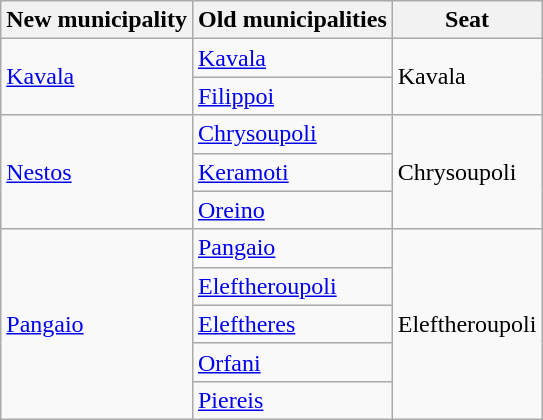<table class="wikitable">
<tr>
<th>New municipality</th>
<th>Old municipalities</th>
<th>Seat</th>
</tr>
<tr>
<td rowspan=2><a href='#'>Kavala</a></td>
<td><a href='#'>Kavala</a></td>
<td rowspan=2>Kavala</td>
</tr>
<tr>
<td><a href='#'>Filippoi</a></td>
</tr>
<tr>
<td rowspan=3><a href='#'>Nestos</a></td>
<td><a href='#'>Chrysoupoli</a></td>
<td rowspan=3>Chrysoupoli</td>
</tr>
<tr>
<td><a href='#'>Keramoti</a></td>
</tr>
<tr>
<td><a href='#'>Oreino</a></td>
</tr>
<tr>
<td rowspan=5><a href='#'>Pangaio</a></td>
<td><a href='#'>Pangaio</a></td>
<td rowspan=5>Eleftheroupoli</td>
</tr>
<tr>
<td><a href='#'>Eleftheroupoli</a></td>
</tr>
<tr>
<td><a href='#'>Eleftheres</a></td>
</tr>
<tr>
<td><a href='#'>Orfani</a></td>
</tr>
<tr>
<td><a href='#'>Piereis</a></td>
</tr>
</table>
